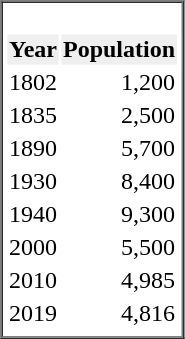<table border="1" cellspacing="0">
<tr>
<td valign="top"><br><table>
<tr>
<th style="background:#efefef;">Year</th>
<th style="background:#efefef;">Population</th>
</tr>
<tr ---->
<td>1802</td>
<td align="right">1,200</td>
</tr>
<tr ---->
<td>1835</td>
<td align="right">2,500</td>
</tr>
<tr ---->
<td>1890</td>
<td align="right">5,700</td>
</tr>
<tr ---->
<td>1930</td>
<td align="right">8,400</td>
</tr>
<tr ---->
<td>1940</td>
<td align="right">9,300</td>
</tr>
<tr ---->
<td>2000</td>
<td align="right">5,500</td>
</tr>
<tr ---->
<td>2010</td>
<td align="right">4,985</td>
</tr>
<tr ---->
<td>2019</td>
<td align="right">4,816</td>
</tr>
<tr ---->
</tr>
</table>
</td>
</tr>
</table>
